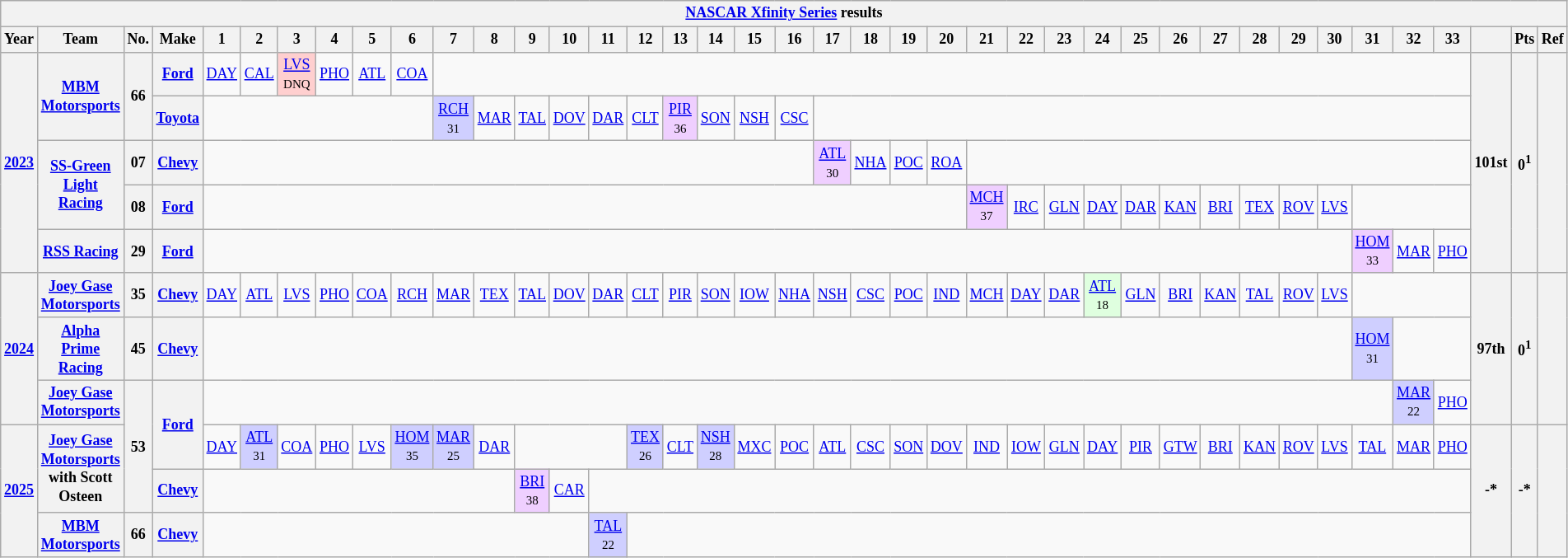<table class="wikitable" style="text-align:center; font-size:75%">
<tr>
<th colspan=40><a href='#'>NASCAR Xfinity Series</a> results</th>
</tr>
<tr>
<th>Year</th>
<th>Team</th>
<th>No.</th>
<th>Make</th>
<th>1</th>
<th>2</th>
<th>3</th>
<th>4</th>
<th>5</th>
<th>6</th>
<th>7</th>
<th>8</th>
<th>9</th>
<th>10</th>
<th>11</th>
<th>12</th>
<th>13</th>
<th>14</th>
<th>15</th>
<th>16</th>
<th>17</th>
<th>18</th>
<th>19</th>
<th>20</th>
<th>21</th>
<th>22</th>
<th>23</th>
<th>24</th>
<th>25</th>
<th>26</th>
<th>27</th>
<th>28</th>
<th>29</th>
<th>30</th>
<th>31</th>
<th>32</th>
<th>33</th>
<th></th>
<th>Pts</th>
<th>Ref</th>
</tr>
<tr>
<th rowspan=5><a href='#'>2023</a></th>
<th rowspan=2><a href='#'>MBM Motorsports</a></th>
<th rowspan=2>66</th>
<th><a href='#'>Ford</a></th>
<td><a href='#'>DAY</a></td>
<td><a href='#'>CAL</a></td>
<td style="background:#FFCFCF;"><a href='#'>LVS</a><br><small>DNQ</small></td>
<td><a href='#'>PHO</a></td>
<td><a href='#'>ATL</a></td>
<td><a href='#'>COA</a></td>
<td colspan=27></td>
<th rowspan=5>101st</th>
<th rowspan=5>0<sup>1</sup></th>
<th rowspan=5></th>
</tr>
<tr>
<th><a href='#'>Toyota</a></th>
<td colspan=6></td>
<td style="background:#CFCFFF;"><a href='#'>RCH</a><br><small>31</small></td>
<td><a href='#'>MAR</a></td>
<td><a href='#'>TAL</a></td>
<td><a href='#'>DOV</a></td>
<td><a href='#'>DAR</a></td>
<td><a href='#'>CLT</a></td>
<td style="background:#EFCFFF;"><a href='#'>PIR</a><br><small>36</small></td>
<td><a href='#'>SON</a></td>
<td><a href='#'>NSH</a></td>
<td><a href='#'>CSC</a></td>
<td colspan=17></td>
</tr>
<tr>
<th rowspan=2><a href='#'>SS-Green Light Racing</a></th>
<th>07</th>
<th><a href='#'>Chevy</a></th>
<td colspan=16></td>
<td style="background:#EFCFFF;"><a href='#'>ATL</a><br><small>30</small></td>
<td><a href='#'>NHA</a></td>
<td><a href='#'>POC</a></td>
<td><a href='#'>ROA</a></td>
<td colspan=13></td>
</tr>
<tr>
<th>08</th>
<th><a href='#'>Ford</a></th>
<td colspan=20></td>
<td style="background:#EFCFFF;"><a href='#'>MCH</a><br><small>37</small></td>
<td><a href='#'>IRC</a></td>
<td><a href='#'>GLN</a></td>
<td><a href='#'>DAY</a></td>
<td><a href='#'>DAR</a></td>
<td><a href='#'>KAN</a></td>
<td><a href='#'>BRI</a></td>
<td><a href='#'>TEX</a></td>
<td><a href='#'>ROV</a></td>
<td><a href='#'>LVS</a></td>
<td colspan=3></td>
</tr>
<tr>
<th><a href='#'>RSS Racing</a></th>
<th>29</th>
<th><a href='#'>Ford</a></th>
<td colspan=30></td>
<td style="background:#EFCFFF;"><a href='#'>HOM</a><br><small>33</small></td>
<td><a href='#'>MAR</a></td>
<td><a href='#'>PHO</a></td>
</tr>
<tr>
<th rowspan=3><a href='#'>2024</a></th>
<th><a href='#'>Joey Gase Motorsports</a></th>
<th>35</th>
<th><a href='#'>Chevy</a></th>
<td><a href='#'>DAY</a></td>
<td><a href='#'>ATL</a></td>
<td><a href='#'>LVS</a></td>
<td><a href='#'>PHO</a></td>
<td><a href='#'>COA</a></td>
<td><a href='#'>RCH</a></td>
<td><a href='#'>MAR</a></td>
<td><a href='#'>TEX</a></td>
<td><a href='#'>TAL</a></td>
<td><a href='#'>DOV</a></td>
<td><a href='#'>DAR</a></td>
<td><a href='#'>CLT</a></td>
<td><a href='#'>PIR</a></td>
<td><a href='#'>SON</a></td>
<td><a href='#'>IOW</a></td>
<td><a href='#'>NHA</a></td>
<td><a href='#'>NSH</a></td>
<td><a href='#'>CSC</a></td>
<td><a href='#'>POC</a></td>
<td><a href='#'>IND</a></td>
<td><a href='#'>MCH</a></td>
<td><a href='#'>DAY</a></td>
<td><a href='#'>DAR</a></td>
<td style="background:#DFFFDF;"><a href='#'>ATL</a><br><small>18</small></td>
<td><a href='#'>GLN</a></td>
<td><a href='#'>BRI</a></td>
<td><a href='#'>KAN</a></td>
<td><a href='#'>TAL</a></td>
<td><a href='#'>ROV</a></td>
<td><a href='#'>LVS</a></td>
<td colspan=3></td>
<th rowspan=3>97th</th>
<th rowspan=3>0<sup>1</sup></th>
<th rowspan=3></th>
</tr>
<tr>
<th><a href='#'>Alpha Prime Racing</a></th>
<th>45</th>
<th><a href='#'>Chevy</a></th>
<td colspan=30></td>
<td style="background:#CFCFFF;"><a href='#'>HOM</a><br><small>31</small></td>
<td colspan=2></td>
</tr>
<tr>
<th><a href='#'>Joey Gase Motorsports</a></th>
<th rowspan=3>53</th>
<th rowspan=2><a href='#'>Ford</a></th>
<td colspan=31></td>
<td style="background:#CFCFFF;"><a href='#'>MAR</a><br><small>22</small></td>
<td><a href='#'>PHO</a></td>
</tr>
<tr>
<th rowspan=3><a href='#'>2025</a></th>
<th rowspan=2><a href='#'>Joey Gase Motorsports</a> <br> with Scott Osteen</th>
<td><a href='#'>DAY</a></td>
<td style="background:#CFCFFF;"><a href='#'>ATL</a><br><small>31</small></td>
<td><a href='#'>COA</a></td>
<td><a href='#'>PHO</a></td>
<td><a href='#'>LVS</a></td>
<td style="background:#CFCFFF;"><a href='#'>HOM</a><br><small>35</small></td>
<td style="background:#CFCFFF;"><a href='#'>MAR</a><br><small>25</small></td>
<td><a href='#'>DAR</a></td>
<td colspan=3></td>
<td style="background:#CFCFFF;"><a href='#'>TEX</a><br><small>26</small></td>
<td><a href='#'>CLT</a></td>
<td style="background:#CFCFFF;"><a href='#'>NSH</a><br><small>28</small></td>
<td><a href='#'>MXC</a></td>
<td><a href='#'>POC</a></td>
<td><a href='#'>ATL</a></td>
<td><a href='#'>CSC</a></td>
<td><a href='#'>SON</a></td>
<td><a href='#'>DOV</a></td>
<td><a href='#'>IND</a></td>
<td><a href='#'>IOW</a></td>
<td><a href='#'>GLN</a></td>
<td><a href='#'>DAY</a></td>
<td><a href='#'>PIR</a></td>
<td><a href='#'>GTW</a></td>
<td><a href='#'>BRI</a></td>
<td><a href='#'>KAN</a></td>
<td><a href='#'>ROV</a></td>
<td><a href='#'>LVS</a></td>
<td><a href='#'>TAL</a></td>
<td><a href='#'>MAR</a></td>
<td><a href='#'>PHO</a></td>
<th rowspan=3>-*</th>
<th rowspan=3>-*</th>
<th rowspan=3></th>
</tr>
<tr>
<th><a href='#'>Chevy</a></th>
<td colspan=8></td>
<td style="background:#EFCFFF;"><a href='#'>BRI</a><br><small>38</small></td>
<td><a href='#'>CAR</a></td>
<td colspan=23></td>
</tr>
<tr>
<th><a href='#'>MBM Motorsports</a></th>
<th>66</th>
<th><a href='#'>Chevy</a></th>
<td colspan=10></td>
<td style="background:#CFCFFF;"><a href='#'>TAL</a><br><small>22</small></td>
<td colspan=22></td>
</tr>
</table>
